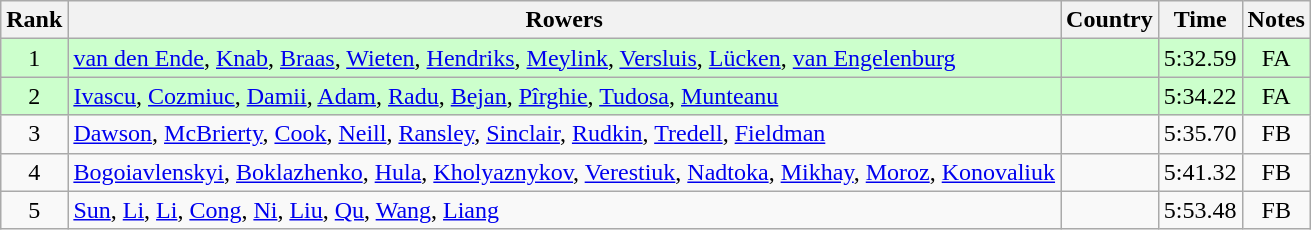<table class="wikitable" style="text-align:center">
<tr>
<th>Rank</th>
<th>Rowers</th>
<th>Country</th>
<th>Time</th>
<th>Notes</th>
</tr>
<tr bgcolor=ccffcc>
<td>1</td>
<td align="left"><a href='#'>van den Ende</a>, <a href='#'>Knab</a>, <a href='#'>Braas</a>, <a href='#'>Wieten</a>, <a href='#'>Hendriks</a>, <a href='#'>Meylink</a>, <a href='#'>Versluis</a>, <a href='#'>Lücken</a>, <a href='#'>van Engelenburg</a></td>
<td align="left"></td>
<td>5:32.59</td>
<td>FA</td>
</tr>
<tr bgcolor=ccffcc>
<td>2</td>
<td align="left"><a href='#'>Ivascu</a>, <a href='#'>Cozmiuc</a>, <a href='#'>Damii</a>, <a href='#'>Adam</a>, <a href='#'>Radu</a>, <a href='#'>Bejan</a>, <a href='#'>Pîrghie</a>, <a href='#'>Tudosa</a>, <a href='#'>Munteanu</a></td>
<td align="left"></td>
<td>5:34.22</td>
<td>FA</td>
</tr>
<tr>
<td>3</td>
<td align="left"><a href='#'>Dawson</a>, <a href='#'>McBrierty</a>, <a href='#'>Cook</a>, <a href='#'>Neill</a>, <a href='#'>Ransley</a>, <a href='#'>Sinclair</a>, <a href='#'>Rudkin</a>, <a href='#'>Tredell</a>, <a href='#'>Fieldman</a></td>
<td align="left"></td>
<td>5:35.70</td>
<td>FB</td>
</tr>
<tr>
<td>4</td>
<td align="left"><a href='#'>Bogoiavlenskyi</a>, <a href='#'>Boklazhenko</a>, <a href='#'>Hula</a>, <a href='#'>Kholyaznykov</a>, <a href='#'>Verestiuk</a>, <a href='#'>Nadtoka</a>, <a href='#'>Mikhay</a>, <a href='#'>Moroz</a>, <a href='#'>Konovaliuk</a></td>
<td align="left"></td>
<td>5:41.32</td>
<td>FB</td>
</tr>
<tr>
<td>5</td>
<td align="left"><a href='#'>Sun</a>, <a href='#'>Li</a>, <a href='#'>Li</a>, <a href='#'>Cong</a>, <a href='#'>Ni</a>, <a href='#'>Liu</a>, <a href='#'>Qu</a>, <a href='#'>Wang</a>, <a href='#'>Liang</a></td>
<td align="left"></td>
<td>5:53.48</td>
<td>FB</td>
</tr>
</table>
